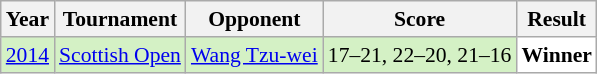<table class="sortable wikitable" style="font-size: 90%;">
<tr>
<th>Year</th>
<th>Tournament</th>
<th>Opponent</th>
<th>Score</th>
<th>Result</th>
</tr>
<tr style="background:#D4F1C5">
<td align="center"><a href='#'>2014</a></td>
<td align="left"><a href='#'>Scottish Open</a></td>
<td align="left"> <a href='#'>Wang Tzu-wei</a></td>
<td align="left">17–21, 22–20, 21–16</td>
<td style="text-align:left; background:white"> <strong>Winner</strong></td>
</tr>
</table>
